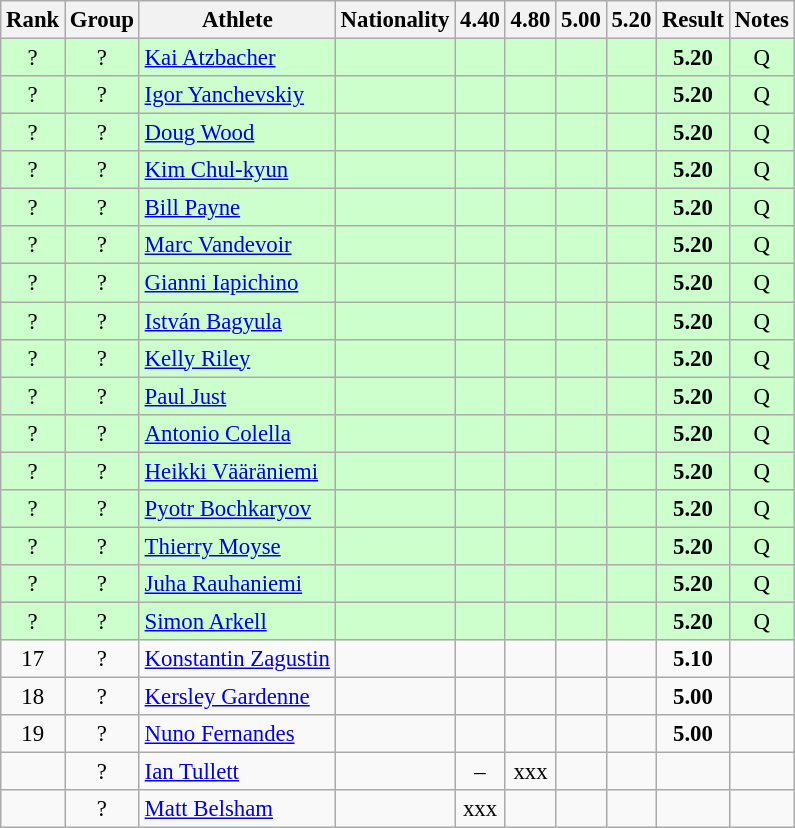<table class="wikitable sortable" style="text-align:center;font-size:95%">
<tr>
<th>Rank</th>
<th>Group</th>
<th>Athlete</th>
<th>Nationality</th>
<th>4.40</th>
<th>4.80</th>
<th>5.00</th>
<th>5.20</th>
<th>Result</th>
<th>Notes</th>
</tr>
<tr bgcolor=ccffcc>
<td>?</td>
<td>?</td>
<td align="left"><a href='#'>Kai Atzbacher</a></td>
<td align=left></td>
<td></td>
<td></td>
<td></td>
<td></td>
<td><strong>5.20</strong></td>
<td>Q</td>
</tr>
<tr bgcolor=ccffcc>
<td>?</td>
<td>?</td>
<td align="left"><a href='#'>Igor Yanchevskiy</a></td>
<td align=left></td>
<td></td>
<td></td>
<td></td>
<td></td>
<td><strong>5.20</strong></td>
<td>Q</td>
</tr>
<tr bgcolor=ccffcc>
<td>?</td>
<td>?</td>
<td align="left"><a href='#'>Doug Wood</a></td>
<td align=left></td>
<td></td>
<td></td>
<td></td>
<td></td>
<td><strong>5.20</strong></td>
<td>Q</td>
</tr>
<tr bgcolor=ccffcc>
<td>?</td>
<td>?</td>
<td align="left"><a href='#'>Kim Chul-kyun</a></td>
<td align=left></td>
<td></td>
<td></td>
<td></td>
<td></td>
<td><strong>5.20</strong></td>
<td>Q</td>
</tr>
<tr bgcolor=ccffcc>
<td>?</td>
<td>?</td>
<td align="left"><a href='#'>Bill Payne</a></td>
<td align=left></td>
<td></td>
<td></td>
<td></td>
<td></td>
<td><strong>5.20</strong></td>
<td>Q</td>
</tr>
<tr bgcolor=ccffcc>
<td>?</td>
<td>?</td>
<td align=left><a href='#'>Marc Vandevoir</a></td>
<td align=left></td>
<td></td>
<td></td>
<td></td>
<td></td>
<td><strong>5.20</strong></td>
<td>Q</td>
</tr>
<tr bgcolor=ccffcc>
<td>?</td>
<td>?</td>
<td align=left><a href='#'>Gianni Iapichino</a></td>
<td align=left></td>
<td></td>
<td></td>
<td></td>
<td></td>
<td><strong>5.20</strong></td>
<td>Q</td>
</tr>
<tr bgcolor=ccffcc>
<td>?</td>
<td>?</td>
<td align=left><a href='#'>István Bagyula</a></td>
<td align=left></td>
<td></td>
<td></td>
<td></td>
<td></td>
<td><strong>5.20</strong></td>
<td>Q</td>
</tr>
<tr bgcolor=ccffcc>
<td>?</td>
<td>?</td>
<td align=left><a href='#'>Kelly Riley</a></td>
<td align=left></td>
<td></td>
<td></td>
<td></td>
<td></td>
<td><strong>5.20</strong></td>
<td>Q</td>
</tr>
<tr bgcolor=ccffcc>
<td>?</td>
<td>?</td>
<td align=left><a href='#'>Paul Just</a></td>
<td align=left></td>
<td></td>
<td></td>
<td></td>
<td></td>
<td><strong>5.20</strong></td>
<td>Q</td>
</tr>
<tr bgcolor=ccffcc>
<td>?</td>
<td>?</td>
<td align=left><a href='#'>Antonio Colella</a></td>
<td align=left></td>
<td></td>
<td></td>
<td></td>
<td></td>
<td><strong>5.20</strong></td>
<td>Q</td>
</tr>
<tr bgcolor=ccffcc>
<td>?</td>
<td>?</td>
<td align=left><a href='#'>Heikki Vääräniemi</a></td>
<td align=left></td>
<td></td>
<td></td>
<td></td>
<td></td>
<td><strong>5.20</strong></td>
<td>Q</td>
</tr>
<tr bgcolor=ccffcc>
<td>?</td>
<td>?</td>
<td align=left><a href='#'>Pyotr Bochkaryov</a></td>
<td align=left></td>
<td></td>
<td></td>
<td></td>
<td></td>
<td><strong>5.20</strong></td>
<td>Q</td>
</tr>
<tr bgcolor=ccffcc>
<td>?</td>
<td>?</td>
<td align=left><a href='#'>Thierry Moyse</a></td>
<td align=left></td>
<td></td>
<td></td>
<td></td>
<td></td>
<td><strong>5.20</strong></td>
<td>Q</td>
</tr>
<tr bgcolor=ccffcc>
<td>?</td>
<td>?</td>
<td align=left><a href='#'>Juha Rauhaniemi</a></td>
<td align=left></td>
<td></td>
<td></td>
<td></td>
<td></td>
<td><strong>5.20</strong></td>
<td>Q</td>
</tr>
<tr bgcolor=ccffcc>
<td>?</td>
<td>?</td>
<td align="left"><a href='#'>Simon Arkell</a></td>
<td align=left></td>
<td></td>
<td></td>
<td></td>
<td></td>
<td><strong>5.20</strong></td>
<td>Q</td>
</tr>
<tr>
<td>17</td>
<td>?</td>
<td align="left"><a href='#'>Konstantin Zagustin</a></td>
<td align=left></td>
<td></td>
<td></td>
<td></td>
<td></td>
<td><strong>5.10</strong></td>
<td></td>
</tr>
<tr>
<td>18</td>
<td>?</td>
<td align="left"><a href='#'>Kersley Gardenne</a></td>
<td align=left></td>
<td></td>
<td></td>
<td></td>
<td></td>
<td><strong>5.00</strong></td>
<td></td>
</tr>
<tr>
<td>19</td>
<td>?</td>
<td align="left"><a href='#'>Nuno Fernandes</a></td>
<td align=left></td>
<td></td>
<td></td>
<td></td>
<td></td>
<td><strong>5.00</strong></td>
<td></td>
</tr>
<tr>
<td></td>
<td>?</td>
<td align="left"><a href='#'>Ian Tullett</a></td>
<td align=left></td>
<td>–</td>
<td>xxx</td>
<td></td>
<td></td>
<td><strong></strong></td>
<td></td>
</tr>
<tr>
<td></td>
<td>?</td>
<td align="left"><a href='#'>Matt Belsham</a></td>
<td align=left></td>
<td>xxx</td>
<td></td>
<td></td>
<td></td>
<td><strong></strong></td>
<td></td>
</tr>
</table>
